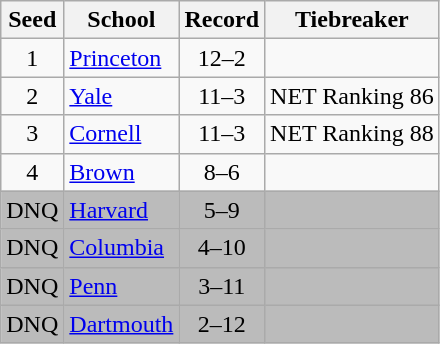<table class="wikitable" style="text-align:center">
<tr>
<th>Seed</th>
<th>School</th>
<th>Record</th>
<th>Tiebreaker</th>
</tr>
<tr>
<td>1</td>
<td align="left"><a href='#'>Princeton</a></td>
<td>12–2</td>
<td></td>
</tr>
<tr>
<td>2</td>
<td align="left"><a href='#'>Yale</a></td>
<td>11–3</td>
<td>NET Ranking 86</td>
</tr>
<tr>
<td>3</td>
<td align="left"><a href='#'>Cornell</a></td>
<td>11–3</td>
<td>NET Ranking 88</td>
</tr>
<tr>
<td>4</td>
<td align="left"><a href='#'>Brown</a></td>
<td>8–6</td>
<td align="left"></td>
</tr>
<tr bgcolor="#bbbbbb">
<td>DNQ</td>
<td align="left"><a href='#'>Harvard</a></td>
<td>5–9</td>
<td align="left"></td>
</tr>
<tr bgcolor="#bbbbbb">
<td>DNQ</td>
<td align="left"><a href='#'>Columbia</a></td>
<td>4–10</td>
<td></td>
</tr>
<tr bgcolor="#bbbbbb">
<td>DNQ</td>
<td align="left"><a href='#'>Penn</a></td>
<td>3–11</td>
<td></td>
</tr>
<tr bgcolor="#bbbbbb">
<td>DNQ</td>
<td align="left"><a href='#'>Dartmouth</a></td>
<td>2–12</td>
<td></td>
</tr>
</table>
